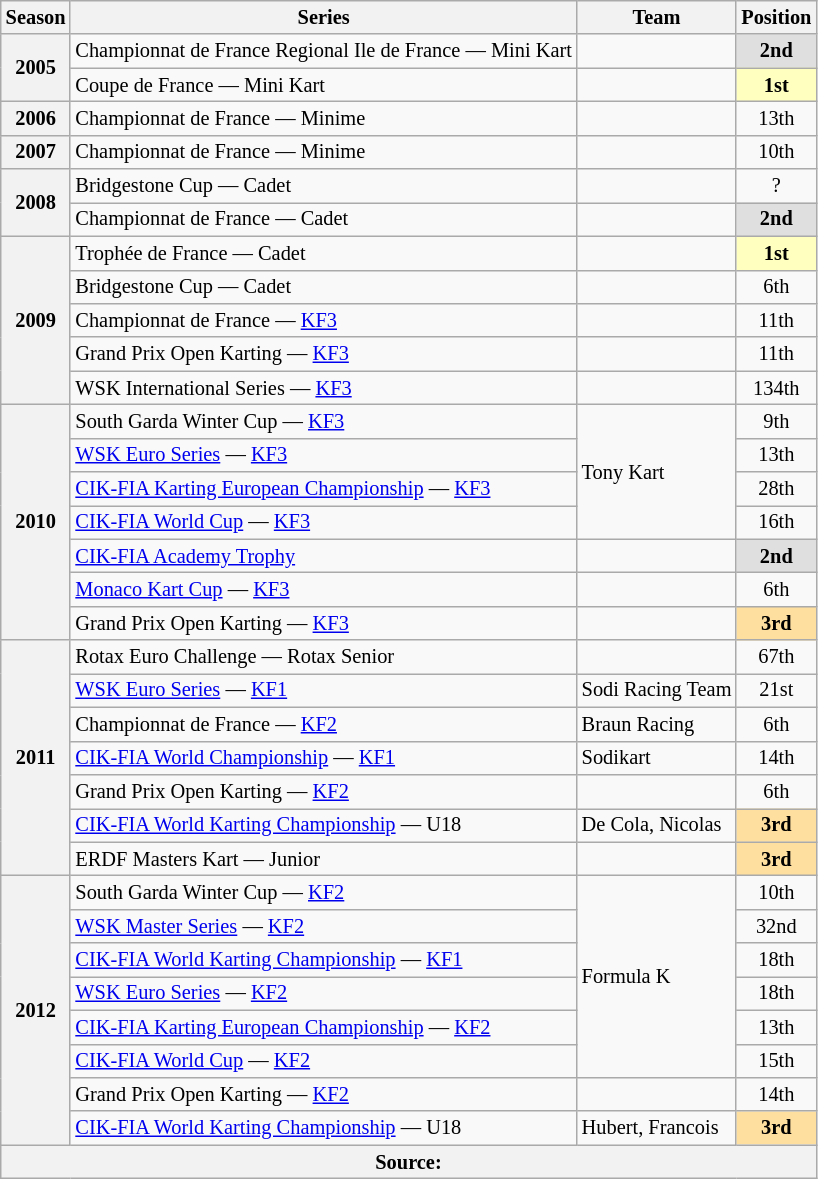<table class="wikitable" style="font-size: 85%; text-align:center">
<tr>
<th>Season</th>
<th>Series</th>
<th>Team</th>
<th>Position</th>
</tr>
<tr>
<th rowspan="2">2005</th>
<td align="left">Championnat de France Regional Ile de France — Mini Kart</td>
<td align="left"></td>
<td style="background:#DFDFDF;"><strong>2nd</strong></td>
</tr>
<tr>
<td align="left">Coupe de France — Mini Kart</td>
<td align="left"></td>
<td style="background:#FFFFBF;"><strong>1st</strong></td>
</tr>
<tr>
<th>2006</th>
<td align="left">Championnat de France — Minime</td>
<td align="left"></td>
<td>13th</td>
</tr>
<tr>
<th>2007</th>
<td align="left">Championnat de France — Minime</td>
<td align="left"></td>
<td>10th</td>
</tr>
<tr>
<th rowspan="2">2008</th>
<td align="left">Bridgestone Cup — Cadet</td>
<td align="left"></td>
<td>?</td>
</tr>
<tr>
<td align="left">Championnat de France — Cadet</td>
<td align="left"></td>
<td style="background:#DFDFDF;"><strong>2nd</strong></td>
</tr>
<tr>
<th rowspan="5">2009</th>
<td align="left">Trophée de France — Cadet</td>
<td align="left"></td>
<td style="background:#FFFFBF;"><strong>1st</strong></td>
</tr>
<tr>
<td align="left">Bridgestone Cup — Cadet</td>
<td align="left"></td>
<td>6th</td>
</tr>
<tr>
<td align="left">Championnat de France — <a href='#'>KF3</a></td>
<td align="left"></td>
<td>11th</td>
</tr>
<tr>
<td align="left">Grand Prix Open Karting — <a href='#'>KF3</a></td>
<td align="left"></td>
<td>11th</td>
</tr>
<tr>
<td align="left">WSK International Series — <a href='#'>KF3</a></td>
<td align="left"></td>
<td>134th</td>
</tr>
<tr>
<th rowspan="7">2010</th>
<td align="left">South Garda Winter Cup — <a href='#'>KF3</a></td>
<td rowspan="4" align="left">Tony Kart</td>
<td>9th</td>
</tr>
<tr>
<td align="left"><a href='#'>WSK Euro Series</a> — <a href='#'>KF3</a></td>
<td>13th</td>
</tr>
<tr>
<td align="left"><a href='#'>CIK-FIA Karting European Championship</a> — <a href='#'>KF3</a></td>
<td>28th</td>
</tr>
<tr>
<td align="left"><a href='#'>CIK-FIA World Cup</a> — <a href='#'>KF3</a></td>
<td>16th</td>
</tr>
<tr>
<td align="left"><a href='#'>CIK-FIA Academy Trophy</a></td>
<td align="left"></td>
<td style="background:#DFDFDF;"><strong>2nd</strong></td>
</tr>
<tr>
<td align="left"><a href='#'>Monaco Kart Cup</a> — <a href='#'>KF3</a></td>
<td align="left"></td>
<td>6th</td>
</tr>
<tr>
<td align="left">Grand Prix Open Karting — <a href='#'>KF3</a></td>
<td align="left"></td>
<td style="background:#FFDF9F;"><strong>3rd</strong></td>
</tr>
<tr>
<th rowspan="7">2011</th>
<td align="left">Rotax Euro Challenge — Rotax Senior</td>
<td align="left"></td>
<td>67th</td>
</tr>
<tr>
<td align="left"><a href='#'>WSK Euro Series</a> — <a href='#'>KF1</a></td>
<td align="left">Sodi Racing Team</td>
<td>21st</td>
</tr>
<tr>
<td align="left">Championnat de France — <a href='#'>KF2</a></td>
<td align="left">Braun Racing</td>
<td>6th</td>
</tr>
<tr>
<td align="left"><a href='#'>CIK-FIA World Championship</a> — <a href='#'>KF1</a></td>
<td align="left">Sodikart</td>
<td>14th</td>
</tr>
<tr>
<td align="left">Grand Prix Open Karting — <a href='#'>KF2</a></td>
<td align="left"></td>
<td>6th</td>
</tr>
<tr>
<td align="left"><a href='#'>CIK-FIA World Karting Championship</a> — U18</td>
<td align="left">De Cola, Nicolas</td>
<td style="background:#FFDF9F;"><strong>3rd</strong></td>
</tr>
<tr>
<td align="left">ERDF Masters Kart — Junior</td>
<td align="left"></td>
<td style="background:#FFDF9F;"><strong>3rd</strong></td>
</tr>
<tr>
<th rowspan="8">2012</th>
<td align="left">South Garda Winter Cup — <a href='#'>KF2</a></td>
<td rowspan="6"  align="left">Formula K</td>
<td>10th</td>
</tr>
<tr>
<td align="left"><a href='#'>WSK Master Series</a> — <a href='#'>KF2</a></td>
<td>32nd</td>
</tr>
<tr>
<td align="left"><a href='#'>CIK-FIA World Karting Championship</a> — <a href='#'>KF1</a></td>
<td>18th</td>
</tr>
<tr>
<td align="left"><a href='#'>WSK Euro Series</a> — <a href='#'>KF2</a></td>
<td>18th</td>
</tr>
<tr>
<td align="left"><a href='#'>CIK-FIA Karting European Championship</a> — <a href='#'>KF2</a></td>
<td>13th</td>
</tr>
<tr>
<td align="left"><a href='#'>CIK-FIA World Cup</a> — <a href='#'>KF2</a></td>
<td>15th</td>
</tr>
<tr>
<td align="left">Grand Prix Open Karting — <a href='#'>KF2</a></td>
<td align="left"></td>
<td>14th</td>
</tr>
<tr>
<td align="left"><a href='#'>CIK-FIA World Karting Championship</a> — U18</td>
<td align="left">Hubert, Francois</td>
<td style="background:#FFDF9F;"><strong>3rd</strong></td>
</tr>
<tr>
<th colspan="4">Source:</th>
</tr>
</table>
